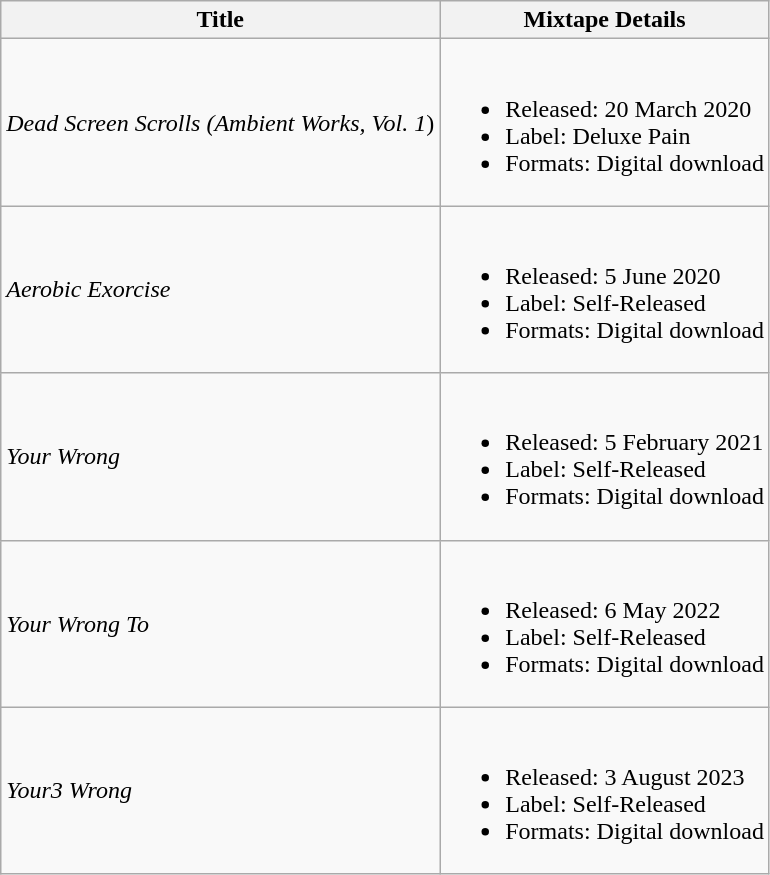<table class="wikitable">
<tr>
<th>Title</th>
<th>Mixtape Details</th>
</tr>
<tr>
<td><em>Dead Screen Scrolls (Ambient Works, Vol. 1</em>)</td>
<td><br><ul><li>Released: 20 March 2020</li><li>Label: Deluxe Pain</li><li>Formats: Digital download</li></ul></td>
</tr>
<tr>
<td><em>Aerobic Exorcise</em></td>
<td><br><ul><li>Released: 5 June 2020</li><li>Label: Self-Released</li><li>Formats: Digital download</li></ul></td>
</tr>
<tr>
<td><em>Your Wrong</em></td>
<td><br><ul><li>Released: 5 February 2021</li><li>Label: Self-Released</li><li>Formats: Digital download</li></ul></td>
</tr>
<tr>
<td><em>Your Wrong To</em></td>
<td><br><ul><li>Released: 6 May 2022</li><li>Label: Self-Released</li><li>Formats: Digital download</li></ul></td>
</tr>
<tr>
<td><em>Your3 Wrong</em></td>
<td><br><ul><li>Released: 3 August 2023</li><li>Label: Self-Released</li><li>Formats: Digital download</li></ul></td>
</tr>
</table>
